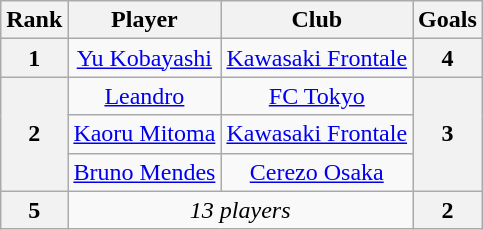<table class="wikitable" style="text-align:center">
<tr>
<th>Rank</th>
<th>Player</th>
<th>Club</th>
<th>Goals</th>
</tr>
<tr>
<th>1</th>
<td> <a href='#'>Yu Kobayashi</a></td>
<td><a href='#'>Kawasaki Frontale</a></td>
<th>4</th>
</tr>
<tr>
<th rowspan="3">2</th>
<td> <a href='#'>Leandro</a></td>
<td><a href='#'>FC Tokyo</a></td>
<th rowspan="3">3</th>
</tr>
<tr>
<td> <a href='#'>Kaoru Mitoma</a></td>
<td><a href='#'>Kawasaki Frontale</a></td>
</tr>
<tr>
<td> <a href='#'>Bruno Mendes</a></td>
<td><a href='#'>Cerezo Osaka</a></td>
</tr>
<tr>
<th>5</th>
<td colspan="2"><em>13 players</em></td>
<th>2</th>
</tr>
</table>
